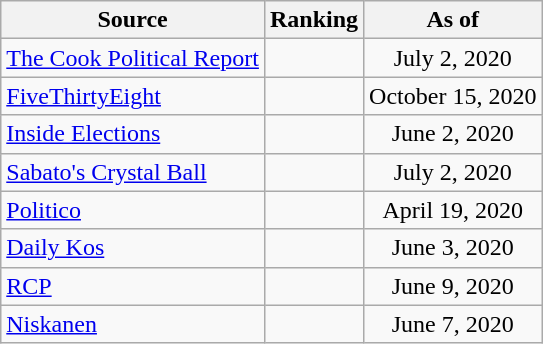<table class="wikitable" style="text-align:center">
<tr>
<th>Source</th>
<th>Ranking</th>
<th>As of</th>
</tr>
<tr>
<td align=left><a href='#'>The Cook Political Report</a></td>
<td></td>
<td>July 2, 2020</td>
</tr>
<tr>
<td align=left><a href='#'>FiveThirtyEight</a></td>
<td></td>
<td>October 15, 2020</td>
</tr>
<tr>
<td align=left><a href='#'>Inside Elections</a></td>
<td></td>
<td>June 2, 2020</td>
</tr>
<tr>
<td align=left><a href='#'>Sabato's Crystal Ball</a></td>
<td></td>
<td>July 2, 2020</td>
</tr>
<tr>
<td align="left"><a href='#'>Politico</a></td>
<td></td>
<td>April 19, 2020</td>
</tr>
<tr>
<td align="left"><a href='#'>Daily Kos</a></td>
<td></td>
<td>June 3, 2020</td>
</tr>
<tr>
<td align="left"><a href='#'>RCP</a></td>
<td></td>
<td>June 9, 2020</td>
</tr>
<tr>
<td align="left"><a href='#'>Niskanen</a></td>
<td></td>
<td>June 7, 2020</td>
</tr>
</table>
